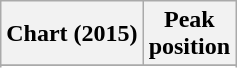<table class="wikitable sortable plainrowheaders" style="text-align: center;">
<tr>
<th scope="col">Chart (2015)</th>
<th scope="col">Peak<br>position</th>
</tr>
<tr>
</tr>
<tr>
</tr>
<tr>
</tr>
<tr>
</tr>
<tr>
</tr>
<tr>
</tr>
<tr>
</tr>
<tr>
</tr>
<tr>
</tr>
<tr>
</tr>
<tr>
</tr>
<tr>
</tr>
<tr>
</tr>
<tr>
</tr>
<tr>
</tr>
</table>
